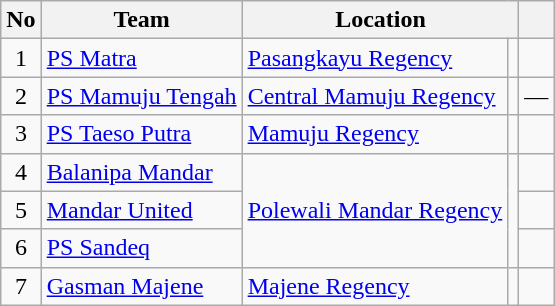<table class="wikitable sortable" style="font-size:100%;">
<tr>
<th>No</th>
<th>Team</th>
<th colspan="2">Location</th>
<th></th>
</tr>
<tr>
<td align="center">1</td>
<td><a href='#'>PS Matra</a></td>
<td><a href='#'>Pasangkayu Regency</a></td>
<td></td>
<td align="center"></td>
</tr>
<tr>
<td align="center">2</td>
<td><a href='#'>PS Mamuju Tengah</a></td>
<td><a href='#'>Central Mamuju Regency</a></td>
<td></td>
<td align="center">—</td>
</tr>
<tr>
<td align="center">3</td>
<td><a href='#'>PS Taeso Putra</a></td>
<td><a href='#'>Mamuju Regency</a></td>
<td></td>
<td align="center"></td>
</tr>
<tr>
<td align="center">4</td>
<td><a href='#'>Balanipa Mandar</a></td>
<td rowspan="3"><a href='#'>Polewali Mandar Regency</a></td>
<td rowspan="3"></td>
<td align="center"></td>
</tr>
<tr>
<td align="center">5</td>
<td><a href='#'>Mandar United</a></td>
<td align="center"></td>
</tr>
<tr>
<td align="center">6</td>
<td><a href='#'>PS Sandeq</a></td>
<td align="center"></td>
</tr>
<tr>
<td align="center">7</td>
<td><a href='#'>Gasman Majene</a></td>
<td><a href='#'>Majene Regency</a></td>
<td></td>
<td align="center"></td>
</tr>
</table>
